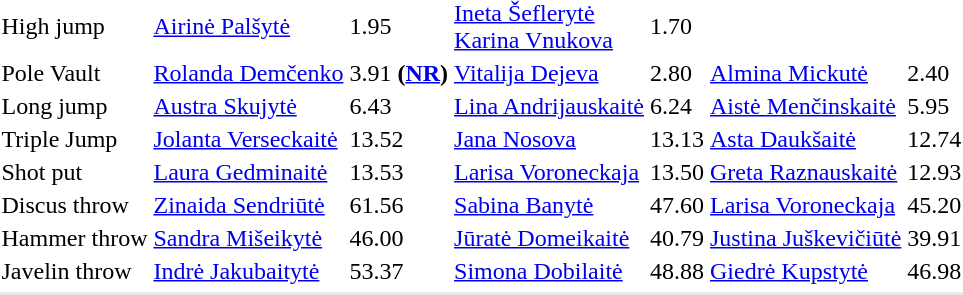<table>
<tr>
<td>High jump</td>
<td><a href='#'>Airinė Palšytė</a></td>
<td>1.95</td>
<td><a href='#'>Ineta Šeflerytė</a> <br> <a href='#'>Karina Vnukova</a></td>
<td>1.70</td>
<td></td>
<td></td>
</tr>
<tr>
<td>Pole Vault</td>
<td><a href='#'>Rolanda Demčenko</a></td>
<td>3.91 <strong>(<a href='#'>NR</a>)</strong></td>
<td><a href='#'>Vitalija Dejeva</a></td>
<td>2.80</td>
<td><a href='#'>Almina Mickutė</a></td>
<td>2.40</td>
</tr>
<tr>
<td>Long jump</td>
<td><a href='#'>Austra Skujytė</a></td>
<td>6.43</td>
<td><a href='#'>Lina Andrijauskaitė</a></td>
<td>6.24</td>
<td><a href='#'>Aistė Menčinskaitė</a></td>
<td>5.95</td>
</tr>
<tr>
<td>Triple Jump</td>
<td><a href='#'>Jolanta Verseckaitė</a></td>
<td>13.52</td>
<td><a href='#'>Jana Nosova</a></td>
<td>13.13</td>
<td><a href='#'>Asta Daukšaitė</a></td>
<td>12.74</td>
</tr>
<tr>
<td>Shot put</td>
<td><a href='#'>Laura Gedminaitė</a></td>
<td>13.53</td>
<td><a href='#'>Larisa Voroneckaja</a></td>
<td>13.50</td>
<td><a href='#'>Greta Raznauskaitė</a></td>
<td>12.93</td>
</tr>
<tr>
<td>Discus throw</td>
<td><a href='#'>Zinaida Sendriūtė</a></td>
<td>61.56</td>
<td><a href='#'>Sabina Banytė</a></td>
<td>47.60</td>
<td><a href='#'>Larisa Voroneckaja</a></td>
<td>45.20</td>
</tr>
<tr>
<td>Hammer throw</td>
<td><a href='#'>Sandra Mišeikytė</a></td>
<td>46.00</td>
<td><a href='#'>Jūratė Domeikaitė</a></td>
<td>40.79</td>
<td><a href='#'>Justina Juškevičiūtė</a></td>
<td>39.91</td>
</tr>
<tr>
<td>Javelin throw</td>
<td><a href='#'>Indrė Jakubaitytė</a></td>
<td>53.37</td>
<td><a href='#'>Simona Dobilaitė</a></td>
<td>48.88</td>
<td><a href='#'>Giedrė Kupstytė</a></td>
<td>46.98</td>
</tr>
<tr>
</tr>
<tr bgcolor= e8e8e8>
<td colspan=7></td>
</tr>
</table>
